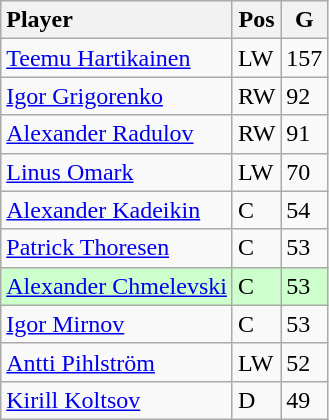<table class="wikitable">
<tr>
<th style="text-align:left;">Player</th>
<th>Pos</th>
<th>G</th>
</tr>
<tr>
<td align="left"> <a href='#'>Teemu Hartikainen</a></td>
<td>LW</td>
<td>157</td>
</tr>
<tr>
<td align="left"> <a href='#'>Igor Grigorenko</a></td>
<td>RW</td>
<td>92</td>
</tr>
<tr>
<td align="left"> <a href='#'>Alexander Radulov</a></td>
<td>RW</td>
<td>91</td>
</tr>
<tr>
<td align="left"> <a href='#'>Linus Omark</a></td>
<td>LW</td>
<td>70</td>
</tr>
<tr>
<td align="left"> <a href='#'>Alexander Kadeikin</a></td>
<td>C</td>
<td>54</td>
</tr>
<tr>
<td align="left"> <a href='#'>Patrick Thoresen</a></td>
<td>C</td>
<td>53</td>
</tr>
<tr bgcolor="#cfc">
<td align="left"> <a href='#'>Alexander Chmelevski</a></td>
<td>C</td>
<td>53</td>
</tr>
<tr>
<td align="left"> <a href='#'>Igor Mirnov</a></td>
<td>C</td>
<td>53</td>
</tr>
<tr>
<td align="left"> <a href='#'>Antti Pihlström</a></td>
<td>LW</td>
<td>52</td>
</tr>
<tr>
<td align="left"> <a href='#'>Kirill Koltsov</a></td>
<td>D</td>
<td>49</td>
</tr>
</table>
